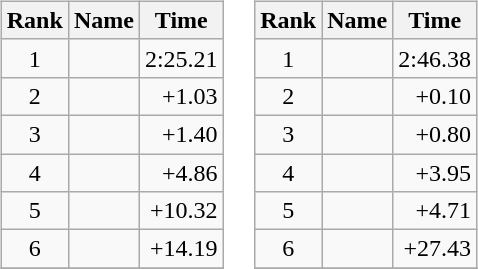<table border="0">
<tr>
<td valign="top"><br><table class="wikitable">
<tr>
<th>Rank</th>
<th>Name</th>
<th>Time</th>
</tr>
<tr>
<td style="text-align:center;">1</td>
<td></td>
<td align="right">2:25.21</td>
</tr>
<tr>
<td style="text-align:center;">2</td>
<td></td>
<td align="right">+1.03</td>
</tr>
<tr>
<td style="text-align:center;">3</td>
<td></td>
<td align="right">+1.40</td>
</tr>
<tr>
<td style="text-align:center;">4</td>
<td></td>
<td align="right">+4.86</td>
</tr>
<tr>
<td style="text-align:center;">5</td>
<td></td>
<td align="right">+10.32</td>
</tr>
<tr>
<td style="text-align:center;">6</td>
<td></td>
<td align="right">+14.19</td>
</tr>
<tr>
</tr>
</table>
</td>
<td valign="top"><br><table class="wikitable">
<tr>
<th>Rank</th>
<th>Name</th>
<th>Time</th>
</tr>
<tr>
<td style="text-align:center;">1</td>
<td></td>
<td align="right">2:46.38</td>
</tr>
<tr>
<td style="text-align:center;">2</td>
<td></td>
<td align="right">+0.10</td>
</tr>
<tr>
<td style="text-align:center;">3</td>
<td></td>
<td align="right">+0.80</td>
</tr>
<tr>
<td style="text-align:center;">4</td>
<td></td>
<td align="right">+3.95</td>
</tr>
<tr>
<td style="text-align:center;">5</td>
<td></td>
<td align="right">+4.71</td>
</tr>
<tr>
<td style="text-align:center;">6</td>
<td></td>
<td align="right">+27.43</td>
</tr>
<tr>
</tr>
</table>
</td>
</tr>
</table>
